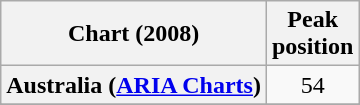<table class="wikitable sortable plainrowheaders" style="text-align:center">
<tr>
<th>Chart (2008)</th>
<th>Peak<br>position</th>
</tr>
<tr>
<th scope="row">Australia (<a href='#'>ARIA Charts</a>)</th>
<td>54</td>
</tr>
<tr>
</tr>
<tr>
</tr>
<tr>
</tr>
<tr>
</tr>
<tr>
</tr>
<tr>
</tr>
<tr>
</tr>
<tr>
</tr>
<tr>
</tr>
<tr>
</tr>
<tr>
</tr>
<tr>
</tr>
<tr>
</tr>
<tr>
</tr>
<tr>
</tr>
<tr>
</tr>
<tr>
</tr>
<tr>
</tr>
<tr>
</tr>
<tr>
</tr>
</table>
